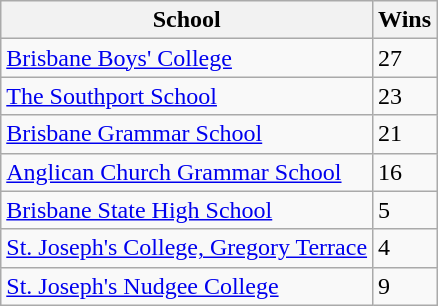<table class="wikitable sortable">
<tr>
<th>School</th>
<th>Wins</th>
</tr>
<tr>
<td> <a href='#'>Brisbane Boys' College</a></td>
<td>27</td>
</tr>
<tr>
<td> <a href='#'>The Southport School</a></td>
<td>23</td>
</tr>
<tr>
<td> <a href='#'>Brisbane Grammar School</a></td>
<td>21</td>
</tr>
<tr>
<td> <a href='#'>Anglican Church Grammar School</a></td>
<td>16</td>
</tr>
<tr>
<td><a href='#'>Brisbane State High School</a></td>
<td>5</td>
</tr>
<tr>
<td> <a href='#'>St. Joseph's College, Gregory Terrace</a></td>
<td>4</td>
</tr>
<tr>
<td> <a href='#'>St. Joseph's Nudgee College</a></td>
<td>9</td>
</tr>
</table>
